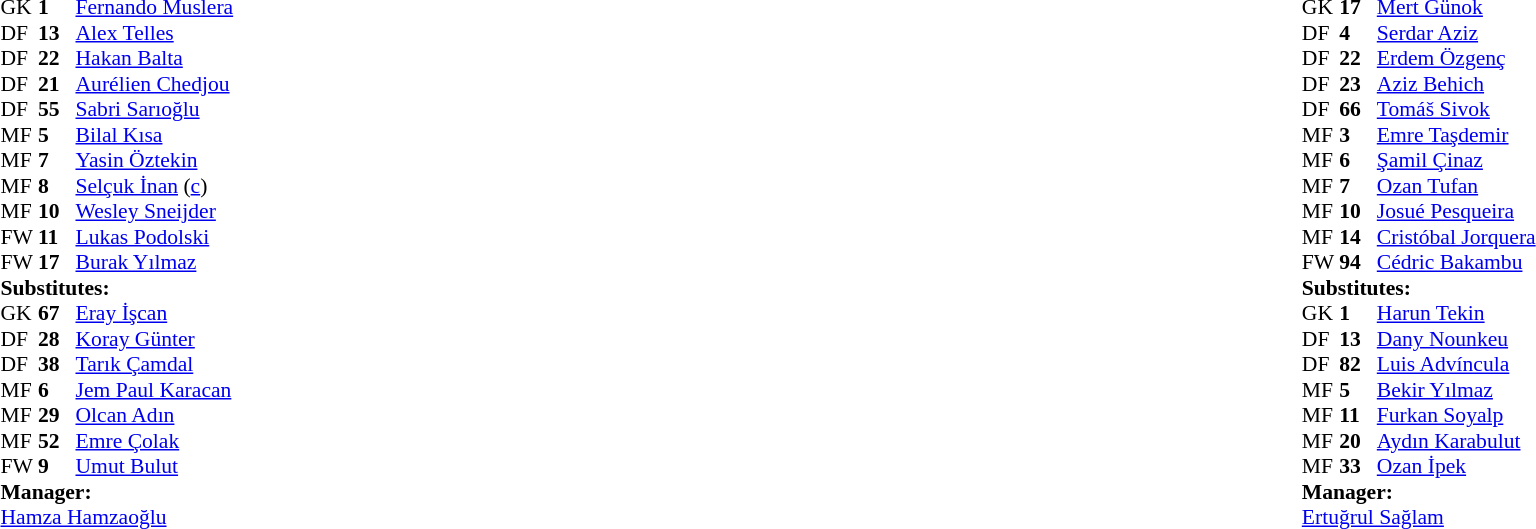<table width="100%">
<tr>
<td valign="top" width="50%"><br><table style="font-size: 90%" cellspacing="0" cellpadding="0">
<tr>
<td colspan="4"></td>
</tr>
<tr>
<th width=25></th>
<th width=25></th>
</tr>
<tr>
<td>GK</td>
<td><strong>1</strong></td>
<td> <a href='#'>Fernando Muslera</a></td>
<td></td>
<td></td>
</tr>
<tr>
<td>DF</td>
<td><strong>13</strong></td>
<td> <a href='#'>Alex Telles</a></td>
<td></td>
<td></td>
</tr>
<tr>
<td>DF</td>
<td><strong>22</strong></td>
<td> <a href='#'>Hakan Balta</a></td>
<td></td>
<td></td>
</tr>
<tr>
<td>DF</td>
<td><strong>21</strong></td>
<td> <a href='#'>Aurélien Chedjou</a></td>
</tr>
<tr>
<td>DF</td>
<td><strong>55</strong></td>
<td> <a href='#'>Sabri Sarıoğlu</a></td>
<td></td>
<td></td>
</tr>
<tr>
<td>MF</td>
<td><strong>5</strong></td>
<td> <a href='#'>Bilal Kısa</a></td>
<td></td>
<td></td>
</tr>
<tr>
<td>MF</td>
<td><strong>7</strong></td>
<td> <a href='#'>Yasin Öztekin</a></td>
<td></td>
<td></td>
</tr>
<tr>
<td>MF</td>
<td><strong>8</strong></td>
<td> <a href='#'>Selçuk İnan</a> (<a href='#'>c</a>)</td>
<td></td>
<td></td>
</tr>
<tr>
<td>MF</td>
<td><strong>10</strong></td>
<td> <a href='#'>Wesley Sneijder</a></td>
<td></td>
<td></td>
</tr>
<tr>
<td>FW</td>
<td><strong>11</strong></td>
<td> <a href='#'>Lukas Podolski</a></td>
<td></td>
<td></td>
</tr>
<tr>
<td>FW</td>
<td><strong>17</strong></td>
<td> <a href='#'>Burak Yılmaz</a></td>
<td></td>
<td></td>
</tr>
<tr>
<td colspan=3><strong>Substitutes:</strong></td>
</tr>
<tr>
<td>GK</td>
<td><strong>67</strong></td>
<td> <a href='#'>Eray İşcan</a></td>
<td></td>
</tr>
<tr>
<td>DF</td>
<td><strong>28</strong></td>
<td> <a href='#'>Koray Günter</a></td>
<td></td>
</tr>
<tr>
<td>DF</td>
<td><strong>38</strong></td>
<td> <a href='#'>Tarık Çamdal</a></td>
<td></td>
<td></td>
</tr>
<tr>
<td>MF</td>
<td><strong>6</strong></td>
<td> <a href='#'>Jem Paul Karacan</a></td>
<td></td>
<td></td>
</tr>
<tr>
<td>MF</td>
<td><strong>29</strong></td>
<td> <a href='#'>Olcan Adın</a></td>
<td></td>
</tr>
<tr>
<td>MF</td>
<td><strong>52</strong></td>
<td> <a href='#'>Emre Çolak</a></td>
<td></td>
<td></td>
</tr>
<tr>
<td>FW</td>
<td><strong>9</strong></td>
<td> <a href='#'>Umut Bulut</a></td>
<td></td>
<td></td>
</tr>
<tr>
<td colspan=3><strong>Manager:</strong></td>
</tr>
<tr>
<td colspan=4> <a href='#'>Hamza Hamzaoğlu</a></td>
</tr>
</table>
</td>
<td valign="top"></td>
<td valign="top" width="50%"><br><table style="font-size: 90%" cellspacing="0" cellpadding="0" align=center>
<tr>
<td colspan="4"></td>
</tr>
<tr>
<th width=25></th>
<th width=25></th>
</tr>
<tr>
<th width=25></th>
<th width=25></th>
</tr>
<tr>
<td>GK</td>
<td><strong>17</strong></td>
<td> <a href='#'>Mert Günok</a></td>
<td></td>
</tr>
<tr>
<td>DF</td>
<td><strong>4</strong></td>
<td> <a href='#'>Serdar Aziz</a></td>
<td></td>
<td></td>
</tr>
<tr>
<td>DF</td>
<td><strong>22</strong></td>
<td> <a href='#'>Erdem Özgenç</a></td>
<td></td>
<td></td>
</tr>
<tr>
<td>DF</td>
<td><strong>23</strong></td>
<td> <a href='#'>Aziz Behich</a></td>
<td></td>
<td></td>
</tr>
<tr>
<td>DF</td>
<td><strong>66</strong></td>
<td> <a href='#'>Tomáš Sivok</a></td>
<td></td>
<td></td>
</tr>
<tr>
<td>MF</td>
<td><strong>3</strong></td>
<td> <a href='#'>Emre Taşdemir</a></td>
<td></td>
<td></td>
</tr>
<tr>
<td>MF</td>
<td><strong>6</strong></td>
<td> <a href='#'>Şamil Çinaz</a></td>
<td></td>
<td></td>
</tr>
<tr>
<td>MF</td>
<td><strong>7</strong></td>
<td> <a href='#'>Ozan Tufan</a></td>
<td></td>
<td></td>
</tr>
<tr>
<td>MF</td>
<td><strong>10</strong></td>
<td> <a href='#'>Josué Pesqueira</a></td>
<td></td>
<td></td>
</tr>
<tr>
<td>MF</td>
<td><strong>14</strong></td>
<td> <a href='#'>Cristóbal Jorquera</a></td>
<td></td>
<td></td>
</tr>
<tr>
<td>FW</td>
<td><strong>94</strong></td>
<td> <a href='#'>Cédric Bakambu</a></td>
<td></td>
</tr>
<tr>
<td colspan=3><strong>Substitutes:</strong></td>
</tr>
<tr>
<td>GK</td>
<td><strong>1</strong></td>
<td> <a href='#'>Harun Tekin</a></td>
<td></td>
<td></td>
</tr>
<tr>
<td>DF</td>
<td><strong>13</strong></td>
<td> <a href='#'>Dany Nounkeu</a></td>
<td></td>
<td></td>
</tr>
<tr>
<td>DF</td>
<td><strong>82</strong></td>
<td> <a href='#'>Luis Advíncula</a></td>
<td></td>
<td></td>
</tr>
<tr>
<td>MF</td>
<td><strong>5</strong></td>
<td> <a href='#'>Bekir Yılmaz</a></td>
<td></td>
<td></td>
</tr>
<tr>
<td>MF</td>
<td><strong>11</strong></td>
<td> <a href='#'>Furkan Soyalp</a></td>
<td></td>
<td></td>
</tr>
<tr>
<td>MF</td>
<td><strong>20</strong></td>
<td> <a href='#'>Aydın Karabulut</a></td>
<td></td>
<td></td>
</tr>
<tr>
<td>MF</td>
<td><strong>33</strong></td>
<td> <a href='#'>Ozan İpek</a></td>
<td></td>
<td></td>
</tr>
<tr>
<td colspan=3><strong>Manager:</strong></td>
</tr>
<tr>
<td colspan=4> <a href='#'>Ertuğrul Sağlam</a></td>
</tr>
</table>
</td>
</tr>
</table>
